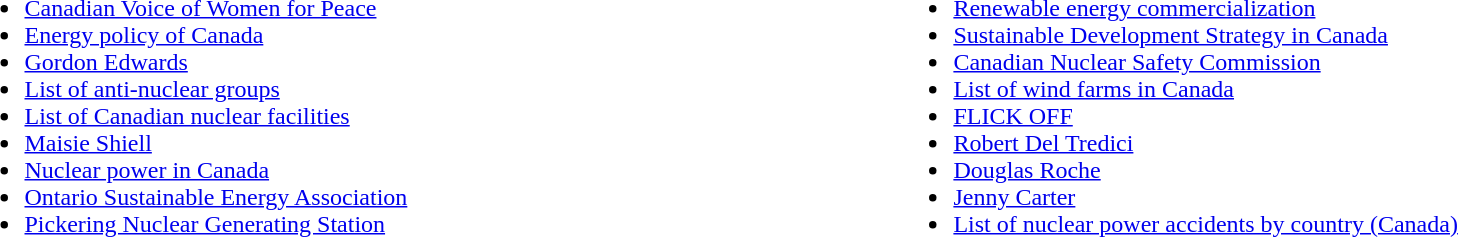<table>
<tr valign=top>
<td width=1200 align=left><br><ul><li><a href='#'>Canadian Voice of Women for Peace</a></li><li><a href='#'>Energy policy of Canada</a></li><li><a href='#'>Gordon Edwards</a></li><li><a href='#'>List of anti-nuclear groups</a></li><li><a href='#'>List of Canadian nuclear facilities</a></li><li><a href='#'>Maisie Shiell</a></li><li><a href='#'>Nuclear power in Canada</a></li><li><a href='#'>Ontario Sustainable Energy Association</a></li><li><a href='#'>Pickering Nuclear Generating Station</a></li></ul></td>
<td width=1200 align=left><br><ul><li><a href='#'>Renewable energy commercialization</a></li><li><a href='#'>Sustainable Development Strategy in Canada</a></li><li><a href='#'>Canadian Nuclear Safety Commission</a></li><li><a href='#'>List of wind farms in Canada</a></li><li><a href='#'>FLICK OFF</a></li><li><a href='#'>Robert Del Tredici</a></li><li><a href='#'>Douglas Roche</a></li><li><a href='#'>Jenny Carter</a></li><li><a href='#'>List of nuclear power accidents by country (Canada)</a></li></ul></td>
</tr>
</table>
